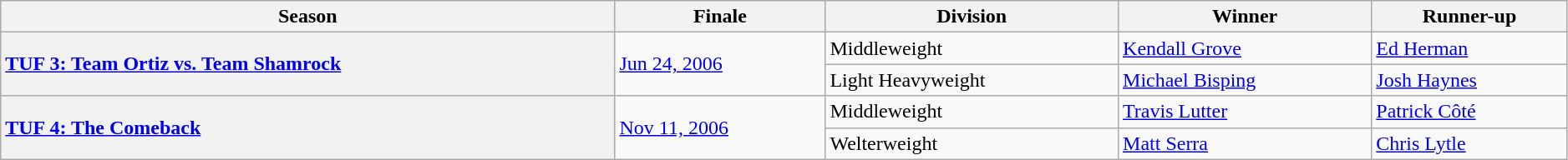<table class="wikitable" style="width:99%;">
<tr>
<th>Season</th>
<th>Finale</th>
<th>Division</th>
<th>Winner</th>
<th>Runner-up</th>
</tr>
<tr>
<th rowspan="2" style="text-align:left"><a href='#'>TUF 3: Team Ortiz vs. Team Shamrock</a></th>
<td rowspan="2"><a href='#'>Jun 24, 2006</a></td>
<td>Middleweight</td>
<td><a href='#'>Kendall Grove</a></td>
<td><a href='#'>Ed Herman</a></td>
</tr>
<tr>
<td>Light Heavyweight</td>
<td><a href='#'>Michael Bisping</a></td>
<td><a href='#'>Josh Haynes</a></td>
</tr>
<tr>
<th rowspan="2" style="text-align:left"><a href='#'>TUF 4: The Comeback</a></th>
<td rowspan="2"><a href='#'>Nov 11, 2006</a></td>
<td>Middleweight</td>
<td><a href='#'>Travis Lutter</a></td>
<td><a href='#'>Patrick Côté</a></td>
</tr>
<tr>
<td>Welterweight</td>
<td><a href='#'>Matt Serra</a></td>
<td><a href='#'>Chris Lytle</a></td>
</tr>
</table>
